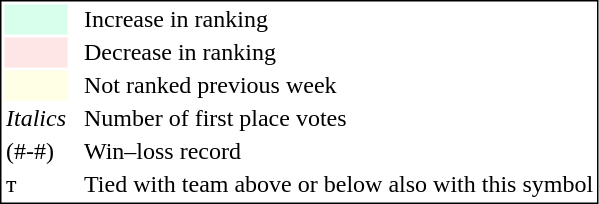<table style="border:1px solid black;">
<tr>
<td style="background:#D8FFEB; width:20px;"></td>
<td> </td>
<td>Increase in ranking</td>
</tr>
<tr>
<td style="background:#FFE6E6; width:20px;"></td>
<td> </td>
<td>Decrease in ranking</td>
</tr>
<tr>
<td style="background:#FFFFE6; width:20px;"></td>
<td> </td>
<td>Not ranked previous week</td>
</tr>
<tr>
<td><em>Italics</em></td>
<td> </td>
<td>Number of first place votes</td>
</tr>
<tr>
<td>(#-#)</td>
<td> </td>
<td>Win–loss record</td>
</tr>
<tr>
<td>т</td>
<td></td>
<td>Tied with team above or below also with this symbol</td>
</tr>
</table>
